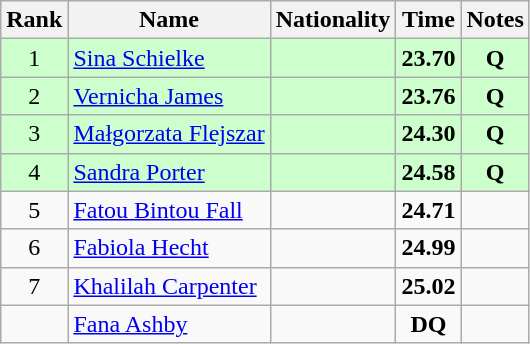<table class="wikitable sortable" style="text-align:center">
<tr>
<th>Rank</th>
<th>Name</th>
<th>Nationality</th>
<th>Time</th>
<th>Notes</th>
</tr>
<tr bgcolor=ccffcc>
<td>1</td>
<td align=left><a href='#'>Sina Schielke</a></td>
<td align=left></td>
<td><strong>23.70</strong></td>
<td><strong>Q</strong></td>
</tr>
<tr bgcolor=ccffcc>
<td>2</td>
<td align=left><a href='#'>Vernicha James</a></td>
<td align=left></td>
<td><strong>23.76</strong></td>
<td><strong>Q</strong></td>
</tr>
<tr bgcolor=ccffcc>
<td>3</td>
<td align=left><a href='#'>Małgorzata Flejszar</a></td>
<td align=left></td>
<td><strong>24.30</strong></td>
<td><strong>Q</strong></td>
</tr>
<tr bgcolor=ccffcc>
<td>4</td>
<td align=left><a href='#'>Sandra Porter</a></td>
<td align=left></td>
<td><strong>24.58</strong></td>
<td><strong>Q</strong></td>
</tr>
<tr>
<td>5</td>
<td align=left><a href='#'>Fatou Bintou Fall</a></td>
<td align=left></td>
<td><strong>24.71</strong></td>
<td></td>
</tr>
<tr>
<td>6</td>
<td align=left><a href='#'>Fabiola Hecht</a></td>
<td align=left></td>
<td><strong>24.99</strong></td>
<td></td>
</tr>
<tr>
<td>7</td>
<td align=left><a href='#'>Khalilah Carpenter</a></td>
<td align=left></td>
<td><strong>25.02</strong></td>
<td></td>
</tr>
<tr>
<td></td>
<td align=left><a href='#'>Fana Ashby</a></td>
<td align=left></td>
<td><strong>DQ</strong></td>
<td></td>
</tr>
</table>
